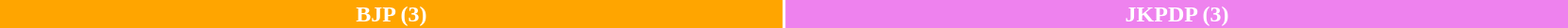<table style="width:88%; text-align:center;">
<tr style="color:white;">
<td style="background:orange; width:50.00%;"><strong>BJP (3)</strong></td>
<td style="background:violet; width:50.00%;"><strong>JKPDP (3)</strong></td>
</tr>
<tr>
</tr>
</table>
